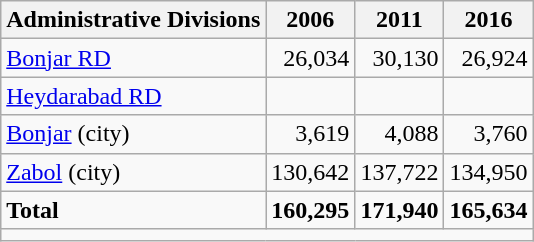<table class="wikitable">
<tr>
<th>Administrative Divisions</th>
<th>2006</th>
<th>2011</th>
<th>2016</th>
</tr>
<tr>
<td><a href='#'>Bonjar RD</a></td>
<td style="text-align: right;">26,034</td>
<td style="text-align: right;">30,130</td>
<td style="text-align: right;">26,924</td>
</tr>
<tr>
<td><a href='#'>Heydarabad RD</a></td>
<td style="text-align: right;"></td>
<td style="text-align: right;"></td>
<td style="text-align: right;"></td>
</tr>
<tr>
<td><a href='#'>Bonjar</a> (city)</td>
<td style="text-align: right;">3,619</td>
<td style="text-align: right;">4,088</td>
<td style="text-align: right;">3,760</td>
</tr>
<tr>
<td><a href='#'>Zabol</a> (city)</td>
<td style="text-align: right;">130,642</td>
<td style="text-align: right;">137,722</td>
<td style="text-align: right;">134,950</td>
</tr>
<tr>
<td><strong>Total</strong></td>
<td style="text-align: right;"><strong>160,295</strong></td>
<td style="text-align: right;"><strong>171,940</strong></td>
<td style="text-align: right;"><strong>165,634</strong></td>
</tr>
<tr>
<td colspan=4></td>
</tr>
</table>
